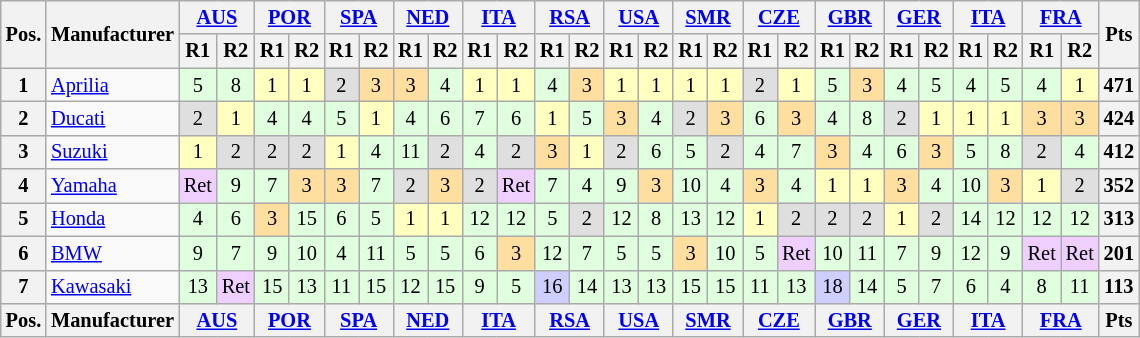<table class="wikitable" style="font-size: 85%; text-align: center">
<tr valign="top">
<th valign="middle" rowspan=2>Pos.</th>
<th valign="middle" rowspan=2>Manufacturer</th>
<th colspan=2><a href='#'>AUS</a><br></th>
<th colspan=2><a href='#'>POR</a><br></th>
<th colspan=2><a href='#'>SPA</a><br></th>
<th colspan=2><a href='#'>NED</a><br></th>
<th colspan=2><a href='#'>ITA</a><br></th>
<th colspan=2><a href='#'>RSA</a><br></th>
<th colspan=2><a href='#'>USA</a><br></th>
<th colspan=2><a href='#'>SMR</a><br></th>
<th colspan=2><a href='#'>CZE</a><br></th>
<th colspan=2><a href='#'>GBR</a><br></th>
<th colspan=2><a href='#'>GER</a><br></th>
<th colspan=2><a href='#'>ITA</a><br></th>
<th colspan=2><a href='#'>FRA</a><br></th>
<th valign="middle" rowspan=2>Pts</th>
</tr>
<tr>
<th>R1</th>
<th>R2</th>
<th>R1</th>
<th>R2</th>
<th>R1</th>
<th>R2</th>
<th>R1</th>
<th>R2</th>
<th>R1</th>
<th>R2</th>
<th>R1</th>
<th>R2</th>
<th>R1</th>
<th>R2</th>
<th>R1</th>
<th>R2</th>
<th>R1</th>
<th>R2</th>
<th>R1</th>
<th>R2</th>
<th>R1</th>
<th>R2</th>
<th>R1</th>
<th>R2</th>
<th>R1</th>
<th>R2</th>
</tr>
<tr>
<th>1</th>
<td align="left"> <a href='#'>Aprilia</a></td>
<td style="background:#dfffdf;">5</td>
<td style="background:#dfffdf;">8</td>
<td style="background:#ffffbf;">1</td>
<td style="background:#ffffbf;">1</td>
<td style="background:#dfdfdf;">2</td>
<td style="background:#ffdf9f;">3</td>
<td style="background:#ffdf9f;">3</td>
<td style="background:#dfffdf;">4</td>
<td style="background:#ffffbf;">1</td>
<td style="background:#ffffbf;">1</td>
<td style="background:#dfffdf;">4</td>
<td style="background:#ffdf9f;">3</td>
<td style="background:#ffffbf;">1</td>
<td style="background:#ffffbf;">1</td>
<td style="background:#ffffbf;">1</td>
<td style="background:#ffffbf;">1</td>
<td style="background:#dfdfdf;">2</td>
<td style="background:#ffffbf;">1</td>
<td style="background:#dfffdf;">5</td>
<td style="background:#ffdf9f;">3</td>
<td style="background:#dfffdf;">4</td>
<td style="background:#dfffdf;">5</td>
<td style="background:#dfffdf;">4</td>
<td style="background:#dfffdf;">5</td>
<td style="background:#dfffdf;">4</td>
<td style="background:#ffffbf;">1</td>
<th>471</th>
</tr>
<tr>
<th>2</th>
<td align="left"> <a href='#'>Ducati</a></td>
<td style="background:#dfdfdf;">2</td>
<td style="background:#ffffbf;">1</td>
<td style="background:#dfffdf;">4</td>
<td style="background:#dfffdf;">4</td>
<td style="background:#dfffdf;">5</td>
<td style="background:#ffffbf;">1</td>
<td style="background:#dfffdf;">4</td>
<td style="background:#dfffdf;">6</td>
<td style="background:#dfffdf;">7</td>
<td style="background:#dfffdf;">6</td>
<td style="background:#ffffbf;">1</td>
<td style="background:#dfffdf;">5</td>
<td style="background:#ffdf9f;">3</td>
<td style="background:#dfffdf;">4</td>
<td style="background:#dfdfdf;">2</td>
<td style="background:#ffdf9f;">3</td>
<td style="background:#dfffdf;">6</td>
<td style="background:#ffdf9f;">3</td>
<td style="background:#dfffdf;">4</td>
<td style="background:#dfffdf;">8</td>
<td style="background:#dfdfdf;">2</td>
<td style="background:#ffffbf;">1</td>
<td style="background:#ffffbf;">1</td>
<td style="background:#ffffbf;">1</td>
<td style="background:#ffdf9f;">3</td>
<td style="background:#ffdf9f;">3</td>
<th>424</th>
</tr>
<tr>
<th>3</th>
<td align="left"> <a href='#'>Suzuki</a></td>
<td style="background:#ffffbf;">1</td>
<td style="background:#dfdfdf;">2</td>
<td style="background:#dfdfdf;">2</td>
<td style="background:#dfdfdf;">2</td>
<td style="background:#ffffbf;">1</td>
<td style="background:#dfffdf;">4</td>
<td style="background:#dfffdf;">11</td>
<td style="background:#dfdfdf;">2</td>
<td style="background:#dfffdf;">4</td>
<td style="background:#dfdfdf;">2</td>
<td style="background:#ffdf9f;">3</td>
<td style="background:#ffffbf;">1</td>
<td style="background:#dfdfdf;">2</td>
<td style="background:#dfffdf;">6</td>
<td style="background:#dfffdf;">5</td>
<td style="background:#dfdfdf;">2</td>
<td style="background:#dfffdf;">4</td>
<td style="background:#dfffdf;">7</td>
<td style="background:#ffdf9f;">3</td>
<td style="background:#dfffdf;">4</td>
<td style="background:#dfffdf;">6</td>
<td style="background:#ffdf9f;">3</td>
<td style="background:#dfffdf;">5</td>
<td style="background:#dfffdf;">8</td>
<td style="background:#dfdfdf;">2</td>
<td style="background:#dfffdf;">4</td>
<th>412</th>
</tr>
<tr>
<th>4</th>
<td align="left"> <a href='#'>Yamaha</a></td>
<td style="background:#efcfff;">Ret</td>
<td style="background:#dfffdf;">9</td>
<td style="background:#dfffdf;">7</td>
<td style="background:#ffdf9f;">3</td>
<td style="background:#ffdf9f;">3</td>
<td style="background:#dfffdf;">7</td>
<td style="background:#dfdfdf;">2</td>
<td style="background:#ffdf9f;">3</td>
<td style="background:#dfdfdf;">2</td>
<td style="background:#efcfff;">Ret</td>
<td style="background:#dfffdf;">7</td>
<td style="background:#dfffdf;">4</td>
<td style="background:#dfffdf;">9</td>
<td style="background:#ffdf9f;">3</td>
<td style="background:#dfffdf;">10</td>
<td style="background:#dfffdf;">4</td>
<td style="background:#ffdf9f;">3</td>
<td style="background:#dfffdf;">4</td>
<td style="background:#ffffbf;">1</td>
<td style="background:#ffffbf;">1</td>
<td style="background:#ffdf9f;">3</td>
<td style="background:#dfffdf;">4</td>
<td style="background:#dfffdf;">10</td>
<td style="background:#ffdf9f;">3</td>
<td style="background:#ffffbf;">1</td>
<td style="background:#dfdfdf;">2</td>
<th>352</th>
</tr>
<tr>
<th>5</th>
<td align="left"> <a href='#'>Honda</a></td>
<td style="background:#dfffdf;">4</td>
<td style="background:#dfffdf;">6</td>
<td style="background:#ffdf9f;">3</td>
<td style="background:#dfffdf;">15</td>
<td style="background:#dfffdf;">6</td>
<td style="background:#dfffdf;">5</td>
<td style="background:#ffffbf;">1</td>
<td style="background:#ffffbf;">1</td>
<td style="background:#dfffdf;">12</td>
<td style="background:#dfffdf;">12</td>
<td style="background:#dfffdf;">5</td>
<td style="background:#dfdfdf;">2</td>
<td style="background:#dfffdf;">12</td>
<td style="background:#dfffdf;">8</td>
<td style="background:#dfffdf;">13</td>
<td style="background:#dfffdf;">12</td>
<td style="background:#ffffbf;">1</td>
<td style="background:#dfdfdf;">2</td>
<td style="background:#dfdfdf;">2</td>
<td style="background:#dfdfdf;">2</td>
<td style="background:#ffffbf;">1</td>
<td style="background:#dfdfdf;">2</td>
<td style="background:#dfffdf;">14</td>
<td style="background:#dfffdf;">12</td>
<td style="background:#dfffdf;">12</td>
<td style="background:#dfffdf;">12</td>
<th>313</th>
</tr>
<tr>
<th>6</th>
<td align="left"> <a href='#'>BMW</a></td>
<td style="background:#dfffdf;">9</td>
<td style="background:#dfffdf;">7</td>
<td style="background:#dfffdf;">9</td>
<td style="background:#dfffdf;">10</td>
<td style="background:#dfffdf;">4</td>
<td style="background:#dfffdf;">11</td>
<td style="background:#dfffdf;">5</td>
<td style="background:#dfffdf;">5</td>
<td style="background:#dfffdf;">6</td>
<td style="background:#ffdf9f;">3</td>
<td style="background:#dfffdf;">12</td>
<td style="background:#dfffdf;">7</td>
<td style="background:#dfffdf;">5</td>
<td style="background:#dfffdf;">5</td>
<td style="background:#ffdf9f;">3</td>
<td style="background:#dfffdf;">10</td>
<td style="background:#dfffdf;">5</td>
<td style="background:#efcfff;">Ret</td>
<td style="background:#dfffdf;">10</td>
<td style="background:#dfffdf;">11</td>
<td style="background:#dfffdf;">7</td>
<td style="background:#dfffdf;">9</td>
<td style="background:#dfffdf;">12</td>
<td style="background:#dfffdf;">9</td>
<td style="background:#efcfff;">Ret</td>
<td style="background:#efcfff;">Ret</td>
<th>201</th>
</tr>
<tr>
<th>7</th>
<td align="left"> <a href='#'>Kawasaki</a></td>
<td style="background:#dfffdf;">13</td>
<td style="background:#efcfff;">Ret</td>
<td style="background:#dfffdf;">15</td>
<td style="background:#dfffdf;">13</td>
<td style="background:#dfffdf;">11</td>
<td style="background:#dfffdf;">15</td>
<td style="background:#dfffdf;">12</td>
<td style="background:#dfffdf;">15</td>
<td style="background:#dfffdf;">9</td>
<td style="background:#dfffdf;">5</td>
<td style="background:#cfcfff;">16</td>
<td style="background:#dfffdf;">14</td>
<td style="background:#dfffdf;">13</td>
<td style="background:#dfffdf;">13</td>
<td style="background:#dfffdf;">15</td>
<td style="background:#dfffdf;">15</td>
<td style="background:#dfffdf;">11</td>
<td style="background:#dfffdf;">13</td>
<td style="background:#cfcfff;">18</td>
<td style="background:#dfffdf;">14</td>
<td style="background:#dfffdf;">5</td>
<td style="background:#dfffdf;">7</td>
<td style="background:#dfffdf;">6</td>
<td style="background:#dfffdf;">4</td>
<td style="background:#dfffdf;">8</td>
<td style="background:#dfffdf;">11</td>
<th>113</th>
</tr>
<tr>
<th valign="middle">Pos.</th>
<th valign="middle">Manufacturer</th>
<th colspan=2><a href='#'>AUS</a><br></th>
<th colspan=2><a href='#'>POR</a><br></th>
<th colspan=2><a href='#'>SPA</a><br></th>
<th colspan=2><a href='#'>NED</a><br></th>
<th colspan=2><a href='#'>ITA</a><br></th>
<th colspan=2><a href='#'>RSA</a><br></th>
<th colspan=2><a href='#'>USA</a><br></th>
<th colspan=2><a href='#'>SMR</a><br></th>
<th colspan=2><a href='#'>CZE</a><br></th>
<th colspan=2><a href='#'>GBR</a><br></th>
<th colspan=2><a href='#'>GER</a><br></th>
<th colspan=2><a href='#'>ITA</a><br></th>
<th colspan=2><a href='#'>FRA</a><br></th>
<th valign="middle">Pts</th>
</tr>
</table>
